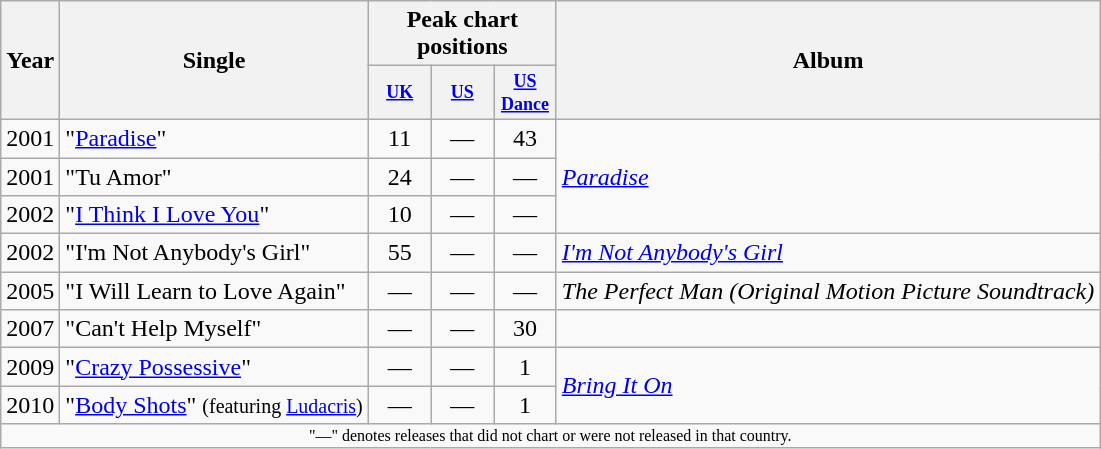<table class="wikitable" style="text-align:center;">
<tr>
<th rowspan="2">Year</th>
<th rowspan="2">Single</th>
<th colspan="3">Peak chart positions</th>
<th rowspan="2">Album</th>
</tr>
<tr style="font-size:normal;">
<th style="width:3em;font-size:75%;"><a href='#'>UK</a></th>
<th style="width:3em;font-size:75%;"><a href='#'>US</a></th>
<th style="width:3em;font-size:75%;"><a href='#'>US Dance</a></th>
</tr>
<tr>
<td style="text-align:left;">2001</td>
<td align="left">"<a href='#'>Paradise</a>"</td>
<td>11</td>
<td>—</td>
<td>43</td>
<td style="text-align:left;" rowspan="3"><em><a href='#'>Paradise</a></em></td>
</tr>
<tr>
<td style="text-align:left;">2001</td>
<td align="left">"Tu Amor"</td>
<td>24</td>
<td>—</td>
<td>—</td>
</tr>
<tr>
<td style="text-align:left;">2002</td>
<td align="left">"<a href='#'>I Think I Love You</a>"</td>
<td>10</td>
<td>—</td>
<td>—</td>
</tr>
<tr>
<td style="text-align:left;">2002</td>
<td align="left">"I'm Not Anybody's Girl"</td>
<td>55</td>
<td>—</td>
<td>—</td>
<td style="text-align:left;"><em><a href='#'>I'm Not Anybody's Girl</a></em></td>
</tr>
<tr>
<td>2005</td>
<td align="left">"I Will Learn to Love Again"</td>
<td>—</td>
<td>—</td>
<td>—</td>
<td style="text-align:left;"><em>The Perfect Man (Original Motion Picture Soundtrack)</em></td>
</tr>
<tr>
<td>2007</td>
<td align="left">"Can't Help Myself"</td>
<td>—</td>
<td>—</td>
<td>30</td>
<td></td>
</tr>
<tr>
<td>2009</td>
<td align="left">"<a href='#'>Crazy Possessive</a>"</td>
<td>—</td>
<td>—</td>
<td>1</td>
<td style="text-align:left;" rowspan="2"><em><a href='#'>Bring It On</a></em></td>
</tr>
<tr>
<td>2010</td>
<td align="left">"<a href='#'>Body Shots</a>" <small>(featuring <a href='#'>Ludacris</a>)</small></td>
<td>—</td>
<td>—</td>
<td>1</td>
</tr>
<tr>
<td colspan="16" style="text-align:center; font-size:8pt;">"—" denotes releases that did not chart or were not released in that country.</td>
</tr>
</table>
